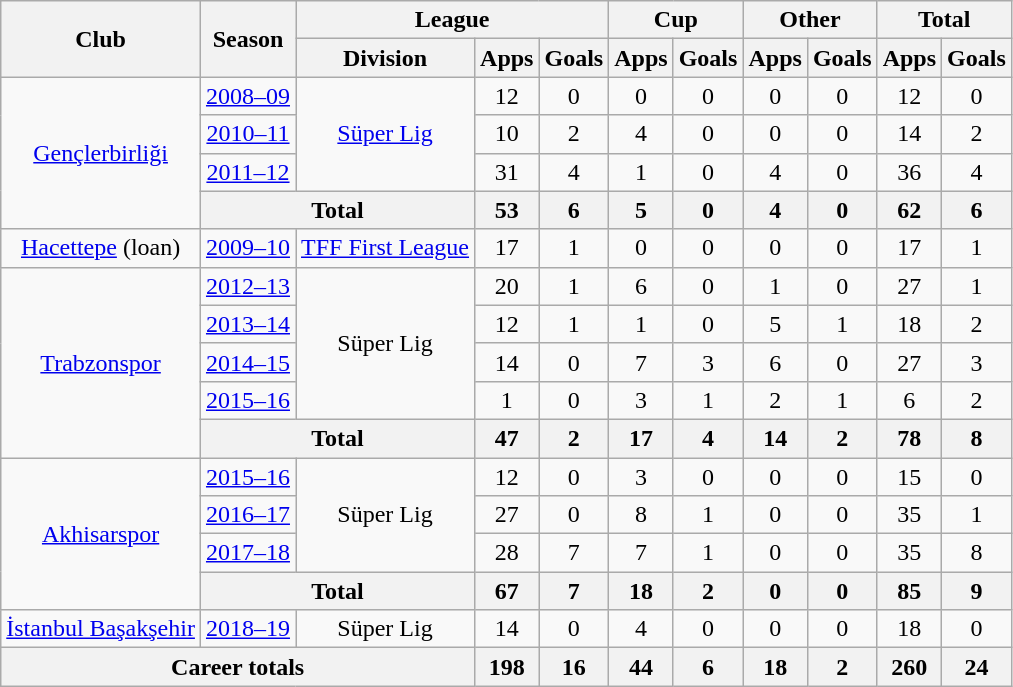<table class="wikitable" style="text-align: center">
<tr>
<th rowspan=2>Club</th>
<th rowspan=2>Season</th>
<th colspan=3>League</th>
<th colspan=2>Cup</th>
<th colspan=2>Other</th>
<th colspan=2>Total</th>
</tr>
<tr>
<th>Division</th>
<th>Apps</th>
<th>Goals</th>
<th>Apps</th>
<th>Goals</th>
<th>Apps</th>
<th>Goals</th>
<th>Apps</th>
<th>Goals</th>
</tr>
<tr>
<td rowspan=4><a href='#'>Gençlerbirliği</a></td>
<td><a href='#'>2008–09</a></td>
<td rowspan=3><a href='#'>Süper Lig</a></td>
<td>12</td>
<td>0</td>
<td>0</td>
<td>0</td>
<td>0</td>
<td>0</td>
<td>12</td>
<td>0</td>
</tr>
<tr>
<td><a href='#'>2010–11</a></td>
<td>10</td>
<td>2</td>
<td>4</td>
<td>0</td>
<td>0</td>
<td>0</td>
<td>14</td>
<td>2</td>
</tr>
<tr>
<td><a href='#'>2011–12</a></td>
<td>31</td>
<td>4</td>
<td>1</td>
<td>0</td>
<td>4</td>
<td>0</td>
<td>36</td>
<td>4</td>
</tr>
<tr>
<th colspan=2>Total</th>
<th>53</th>
<th>6</th>
<th>5</th>
<th>0</th>
<th>4</th>
<th>0</th>
<th>62</th>
<th>6</th>
</tr>
<tr>
<td><a href='#'>Hacettepe</a> (loan)</td>
<td><a href='#'>2009–10</a></td>
<td><a href='#'>TFF First League</a></td>
<td>17</td>
<td>1</td>
<td>0</td>
<td>0</td>
<td>0</td>
<td>0</td>
<td>17</td>
<td>1</td>
</tr>
<tr>
<td rowspan=5><a href='#'>Trabzonspor</a></td>
<td><a href='#'>2012–13</a></td>
<td rowspan=4>Süper Lig</td>
<td>20</td>
<td>1</td>
<td>6</td>
<td>0</td>
<td>1</td>
<td>0</td>
<td>27</td>
<td>1</td>
</tr>
<tr>
<td><a href='#'>2013–14</a></td>
<td>12</td>
<td>1</td>
<td>1</td>
<td>0</td>
<td>5</td>
<td>1</td>
<td>18</td>
<td>2</td>
</tr>
<tr>
<td><a href='#'>2014–15</a></td>
<td>14</td>
<td>0</td>
<td>7</td>
<td>3</td>
<td>6</td>
<td>0</td>
<td>27</td>
<td>3</td>
</tr>
<tr>
<td><a href='#'>2015–16</a></td>
<td>1</td>
<td>0</td>
<td>3</td>
<td>1</td>
<td>2</td>
<td>1</td>
<td>6</td>
<td>2</td>
</tr>
<tr>
<th colspan=2>Total</th>
<th>47</th>
<th>2</th>
<th>17</th>
<th>4</th>
<th>14</th>
<th>2</th>
<th>78</th>
<th>8</th>
</tr>
<tr>
<td rowspan=4><a href='#'>Akhisarspor</a></td>
<td><a href='#'>2015–16</a></td>
<td rowspan=3>Süper Lig</td>
<td>12</td>
<td>0</td>
<td>3</td>
<td>0</td>
<td>0</td>
<td>0</td>
<td>15</td>
<td>0</td>
</tr>
<tr>
<td><a href='#'>2016–17</a></td>
<td>27</td>
<td>0</td>
<td>8</td>
<td>1</td>
<td>0</td>
<td>0</td>
<td>35</td>
<td>1</td>
</tr>
<tr>
<td><a href='#'>2017–18</a></td>
<td>28</td>
<td>7</td>
<td>7</td>
<td>1</td>
<td>0</td>
<td>0</td>
<td>35</td>
<td>8</td>
</tr>
<tr>
<th colspan=2>Total</th>
<th>67</th>
<th>7</th>
<th>18</th>
<th>2</th>
<th>0</th>
<th>0</th>
<th>85</th>
<th>9</th>
</tr>
<tr>
<td><a href='#'>İstanbul Başakşehir</a></td>
<td><a href='#'>2018–19</a></td>
<td>Süper Lig</td>
<td>14</td>
<td>0</td>
<td>4</td>
<td>0</td>
<td>0</td>
<td>0</td>
<td>18</td>
<td>0</td>
</tr>
<tr>
<th colspan="3">Career totals</th>
<th>198</th>
<th>16</th>
<th>44</th>
<th>6</th>
<th>18</th>
<th>2</th>
<th>260</th>
<th>24</th>
</tr>
</table>
